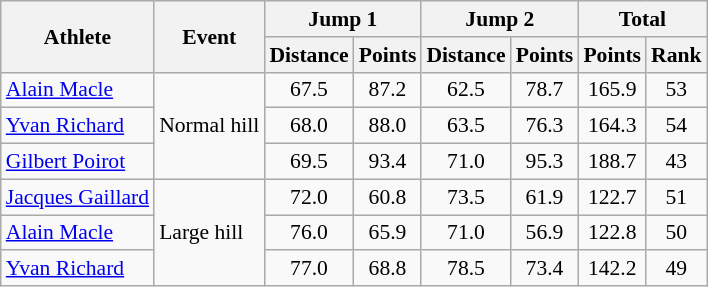<table class="wikitable" style="font-size:90%">
<tr>
<th rowspan="2">Athlete</th>
<th rowspan="2">Event</th>
<th colspan="2">Jump 1</th>
<th colspan="2">Jump 2</th>
<th colspan="2">Total</th>
</tr>
<tr>
<th>Distance</th>
<th>Points</th>
<th>Distance</th>
<th>Points</th>
<th>Points</th>
<th>Rank</th>
</tr>
<tr>
<td><a href='#'>Alain Macle</a></td>
<td rowspan="3">Normal hill</td>
<td align="center">67.5</td>
<td align="center">87.2</td>
<td align="center">62.5</td>
<td align="center">78.7</td>
<td align="center">165.9</td>
<td align="center">53</td>
</tr>
<tr>
<td><a href='#'>Yvan Richard</a></td>
<td align="center">68.0</td>
<td align="center">88.0</td>
<td align="center">63.5</td>
<td align="center">76.3</td>
<td align="center">164.3</td>
<td align="center">54</td>
</tr>
<tr>
<td><a href='#'>Gilbert Poirot</a></td>
<td align="center">69.5</td>
<td align="center">93.4</td>
<td align="center">71.0</td>
<td align="center">95.3</td>
<td align="center">188.7</td>
<td align="center">43</td>
</tr>
<tr>
<td><a href='#'>Jacques Gaillard</a></td>
<td rowspan="3">Large hill</td>
<td align="center">72.0</td>
<td align="center">60.8</td>
<td align="center">73.5</td>
<td align="center">61.9</td>
<td align="center">122.7</td>
<td align="center">51</td>
</tr>
<tr>
<td><a href='#'>Alain Macle</a></td>
<td align="center">76.0</td>
<td align="center">65.9</td>
<td align="center">71.0</td>
<td align="center">56.9</td>
<td align="center">122.8</td>
<td align="center">50</td>
</tr>
<tr>
<td><a href='#'>Yvan Richard</a></td>
<td align="center">77.0</td>
<td align="center">68.8</td>
<td align="center">78.5</td>
<td align="center">73.4</td>
<td align="center">142.2</td>
<td align="center">49</td>
</tr>
</table>
